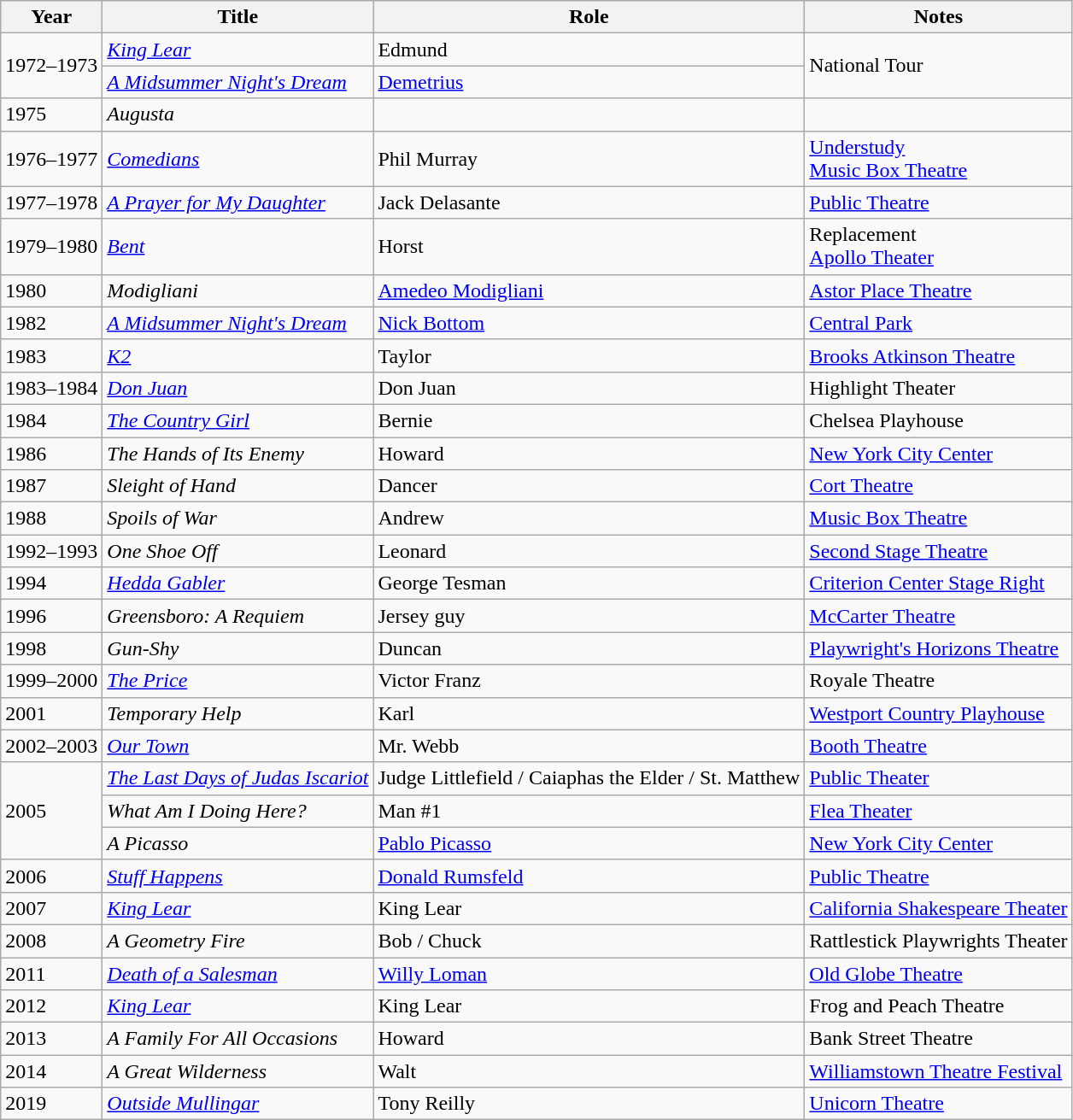<table class = "wikitable sortable">
<tr>
<th>Year</th>
<th>Title</th>
<th>Role</th>
<th>Notes</th>
</tr>
<tr>
<td rowspan="2">1972–1973</td>
<td><em><a href='#'>King Lear</a></em></td>
<td>Edmund</td>
<td rowspan="2">National Tour</td>
</tr>
<tr>
<td><em><a href='#'>A Midsummer Night's Dream</a></em></td>
<td><a href='#'>Demetrius</a></td>
</tr>
<tr>
<td>1975</td>
<td><em>Augusta</em></td>
<td></td>
<td></td>
</tr>
<tr>
<td>1976–1977</td>
<td><em><a href='#'>Comedians</a></em></td>
<td>Phil Murray</td>
<td><a href='#'>Understudy</a><br><a href='#'>Music Box Theatre</a></td>
</tr>
<tr>
<td>1977–1978</td>
<td><em><a href='#'>A Prayer for My Daughter</a></em></td>
<td>Jack Delasante</td>
<td><a href='#'>Public Theatre</a></td>
</tr>
<tr>
<td>1979–1980</td>
<td><em><a href='#'>Bent</a></em></td>
<td>Horst</td>
<td>Replacement<br><a href='#'>Apollo Theater</a></td>
</tr>
<tr>
<td>1980</td>
<td><em>Modigliani</em></td>
<td><a href='#'>Amedeo Modigliani</a></td>
<td><a href='#'>Astor Place Theatre</a></td>
</tr>
<tr>
<td>1982</td>
<td><em><a href='#'>A Midsummer Night's Dream</a></em></td>
<td><a href='#'>Nick Bottom</a></td>
<td><a href='#'>Central Park</a></td>
</tr>
<tr>
<td>1983</td>
<td><em><a href='#'>K2</a></em></td>
<td>Taylor</td>
<td><a href='#'>Brooks Atkinson Theatre</a></td>
</tr>
<tr>
<td>1983–1984</td>
<td><em><a href='#'>Don Juan</a></em></td>
<td>Don Juan</td>
<td>Highlight Theater</td>
</tr>
<tr>
<td>1984</td>
<td><em><a href='#'>The Country Girl</a></em></td>
<td>Bernie</td>
<td>Chelsea Playhouse</td>
</tr>
<tr>
<td>1986</td>
<td><em>The Hands of Its Enemy</em></td>
<td>Howard</td>
<td><a href='#'>New York City Center</a></td>
</tr>
<tr>
<td>1987</td>
<td><em>Sleight of Hand</em></td>
<td>Dancer</td>
<td><a href='#'>Cort Theatre</a></td>
</tr>
<tr>
<td>1988</td>
<td><em>Spoils of War</em></td>
<td>Andrew</td>
<td><a href='#'>Music Box Theatre</a></td>
</tr>
<tr>
<td>1992–1993</td>
<td><em>One Shoe Off</em></td>
<td>Leonard</td>
<td><a href='#'>Second Stage Theatre</a></td>
</tr>
<tr>
<td>1994</td>
<td><em><a href='#'>Hedda Gabler</a></em></td>
<td>George Tesman</td>
<td><a href='#'>Criterion Center Stage Right</a></td>
</tr>
<tr>
<td>1996</td>
<td><em>Greensboro: A Requiem</em></td>
<td>Jersey guy</td>
<td><a href='#'>McCarter Theatre</a></td>
</tr>
<tr>
<td>1998</td>
<td><em>Gun-Shy</em></td>
<td>Duncan</td>
<td><a href='#'>Playwright's Horizons Theatre</a></td>
</tr>
<tr>
<td>1999–2000</td>
<td><em><a href='#'>The Price</a></em></td>
<td>Victor Franz</td>
<td>Royale Theatre</td>
</tr>
<tr>
<td>2001</td>
<td><em>Temporary Help</em></td>
<td>Karl</td>
<td><a href='#'>Westport Country Playhouse</a></td>
</tr>
<tr>
<td>2002–2003</td>
<td><em><a href='#'>Our Town</a></em></td>
<td>Mr. Webb</td>
<td><a href='#'>Booth Theatre</a></td>
</tr>
<tr>
<td rowspan="3">2005</td>
<td><em><a href='#'>The Last Days of Judas Iscariot</a></em></td>
<td>Judge Littlefield / Caiaphas the Elder / St. Matthew</td>
<td><a href='#'>Public Theater</a></td>
</tr>
<tr>
<td><em>What Am I Doing Here?</em></td>
<td>Man #1</td>
<td><a href='#'>Flea Theater</a></td>
</tr>
<tr>
<td><em>A Picasso</em></td>
<td><a href='#'>Pablo Picasso</a></td>
<td><a href='#'>New York City Center</a></td>
</tr>
<tr>
<td>2006</td>
<td><em><a href='#'>Stuff Happens</a></em></td>
<td><a href='#'>Donald Rumsfeld</a></td>
<td><a href='#'>Public Theatre</a></td>
</tr>
<tr>
<td>2007</td>
<td><em><a href='#'>King Lear</a></em></td>
<td>King Lear</td>
<td><a href='#'>California Shakespeare Theater</a></td>
</tr>
<tr>
<td>2008</td>
<td><em>A Geometry Fire</em></td>
<td>Bob / Chuck</td>
<td>Rattlestick Playwrights Theater</td>
</tr>
<tr>
<td>2011</td>
<td><em><a href='#'>Death of a Salesman</a></em></td>
<td><a href='#'>Willy Loman</a></td>
<td><a href='#'>Old Globe Theatre</a></td>
</tr>
<tr>
<td>2012</td>
<td><em><a href='#'>King Lear</a></em></td>
<td>King Lear</td>
<td>Frog and Peach Theatre</td>
</tr>
<tr>
<td>2013</td>
<td><em>A Family For All Occasions</em></td>
<td>Howard</td>
<td>Bank Street Theatre</td>
</tr>
<tr>
<td>2014</td>
<td><em>A Great Wilderness</em></td>
<td>Walt</td>
<td><a href='#'>Williamstown Theatre Festival</a></td>
</tr>
<tr>
<td>2019</td>
<td><em><a href='#'>Outside Mullingar</a></em></td>
<td>Tony Reilly</td>
<td><a href='#'>Unicorn Theatre</a></td>
</tr>
</table>
